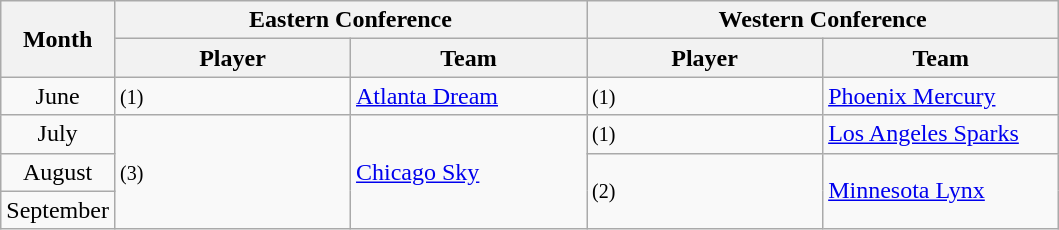<table class="wikitable sortable" border="1">
<tr>
<th rowspan="2">Month</th>
<th colspan="2">Eastern Conference</th>
<th colspan="2">Western Conference</th>
</tr>
<tr>
<th width="150px">Player</th>
<th width="150px">Team</th>
<th width="150px">Player</th>
<th width="150px">Team</th>
</tr>
<tr>
<td align="center">June</td>
<td>  <small>(1)</small></td>
<td><a href='#'>Atlanta Dream</a></td>
<td> <small>(1)</small></td>
<td><a href='#'>Phoenix Mercury</a></td>
</tr>
<tr>
<td align="center">July</td>
<td rowspan="3"> <small>(3)</small></td>
<td rowspan="3"><a href='#'>Chicago Sky</a></td>
<td> <small>(1)</small></td>
<td><a href='#'>Los Angeles Sparks</a></td>
</tr>
<tr>
<td align="center">August</td>
<td rowspan="2"> <small>(2)</small></td>
<td rowspan="2"><a href='#'>Minnesota Lynx</a></td>
</tr>
<tr>
<td align="center">September</td>
</tr>
</table>
